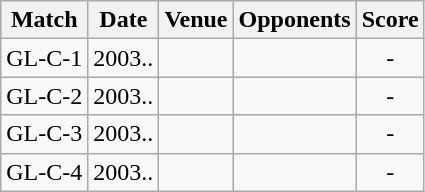<table class="wikitable" style="text-align:center;">
<tr>
<th>Match</th>
<th>Date</th>
<th>Venue</th>
<th>Opponents</th>
<th>Score</th>
</tr>
<tr>
<td>GL-C-1</td>
<td>2003..</td>
<td></td>
<td></td>
<td>-</td>
</tr>
<tr>
<td>GL-C-2</td>
<td>2003..</td>
<td></td>
<td></td>
<td>-</td>
</tr>
<tr>
<td>GL-C-3</td>
<td>2003..</td>
<td></td>
<td></td>
<td>-</td>
</tr>
<tr>
<td>GL-C-4</td>
<td>2003..</td>
<td></td>
<td></td>
<td>-</td>
</tr>
</table>
